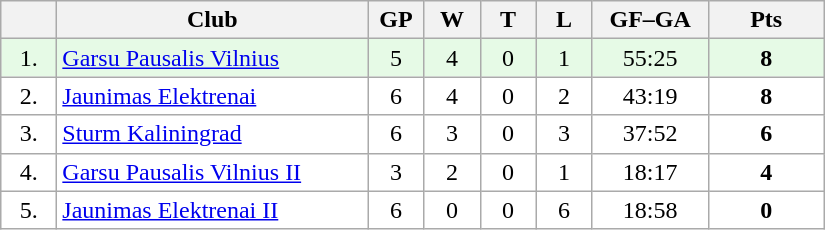<table class="wikitable">
<tr>
<th width="30"></th>
<th width="200">Club</th>
<th width="30">GP</th>
<th width="30">W</th>
<th width="30">T</th>
<th width="30">L</th>
<th width="70">GF–GA</th>
<th width="70">Pts</th>
</tr>
<tr bgcolor="#e6fae6" align="center">
<td>1.</td>
<td align="left"><a href='#'>Garsu Pausalis Vilnius</a></td>
<td>5</td>
<td>4</td>
<td>0</td>
<td>1</td>
<td>55:25</td>
<td><strong>8</strong></td>
</tr>
<tr bgcolor="#FFFFFF" align="center">
<td>2.</td>
<td align="left"><a href='#'>Jaunimas Elektrenai</a></td>
<td>6</td>
<td>4</td>
<td>0</td>
<td>2</td>
<td>43:19</td>
<td><strong>8</strong></td>
</tr>
<tr bgcolor="#FFFFFF" align="center">
<td>3.</td>
<td align="left"><a href='#'>Sturm Kaliningrad</a></td>
<td>6</td>
<td>3</td>
<td>0</td>
<td>3</td>
<td>37:52</td>
<td><strong>6</strong></td>
</tr>
<tr bgcolor="#FFFFFF" align="center">
<td>4.</td>
<td align="left"><a href='#'>Garsu Pausalis Vilnius II</a></td>
<td>3</td>
<td>2</td>
<td>0</td>
<td>1</td>
<td>18:17</td>
<td><strong>4</strong></td>
</tr>
<tr bgcolor="#FFFFFF" align="center">
<td>5.</td>
<td align="left"><a href='#'>Jaunimas Elektrenai II</a></td>
<td>6</td>
<td>0</td>
<td>0</td>
<td>6</td>
<td>18:58</td>
<td><strong>0</strong></td>
</tr>
</table>
